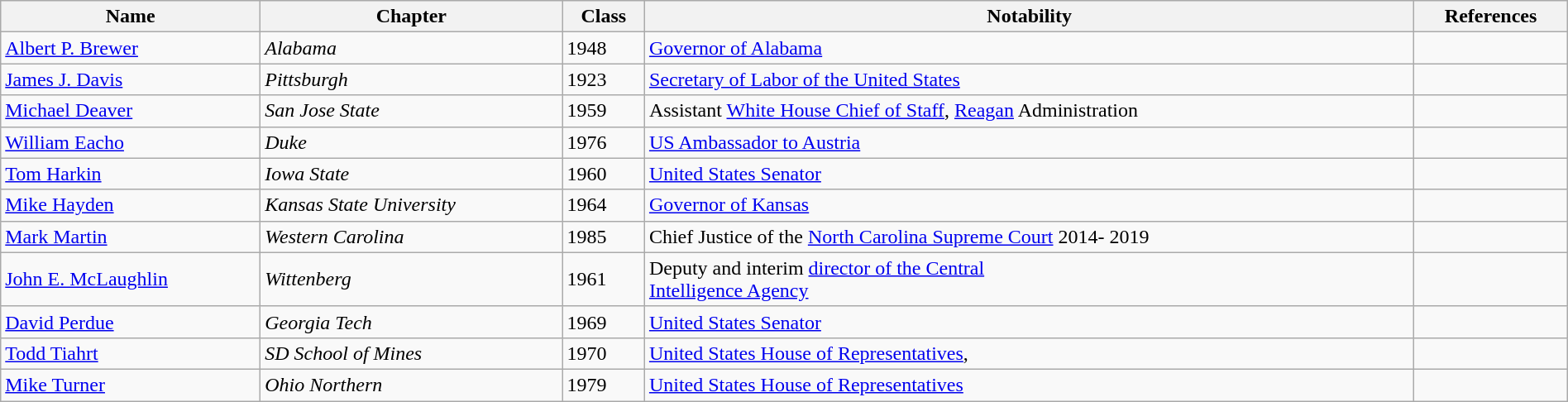<table class="wikitable sortable" style="width:100%;">
<tr>
<th>Name</th>
<th>Chapter</th>
<th>Class</th>
<th>Notability</th>
<th>References</th>
</tr>
<tr>
<td><a href='#'>Albert P. Brewer</a></td>
<td><em>Alabama</em></td>
<td>1948</td>
<td><a href='#'>Governor of Alabama</a></td>
<td></td>
</tr>
<tr>
<td><a href='#'>James J. Davis</a></td>
<td><em>Pittsburgh</em></td>
<td>1923</td>
<td><a href='#'>Secretary of Labor of the United States</a></td>
<td></td>
</tr>
<tr>
<td><a href='#'>Michael Deaver</a></td>
<td><em>San Jose State</em></td>
<td>1959</td>
<td>Assistant <a href='#'>White House Chief of Staff</a>, <a href='#'>Reagan</a> Administration</td>
<td></td>
</tr>
<tr>
<td><a href='#'>William Eacho</a></td>
<td><em>Duke</em></td>
<td>1976</td>
<td><a href='#'>US Ambassador to Austria</a></td>
<td></td>
</tr>
<tr>
<td><a href='#'>Tom Harkin</a></td>
<td><em>Iowa State</em></td>
<td>1960</td>
<td><a href='#'>United States Senator</a></td>
<td></td>
</tr>
<tr>
<td><a href='#'>Mike Hayden</a></td>
<td><em>Kansas State University</em></td>
<td>1964</td>
<td><a href='#'>Governor of Kansas</a></td>
<td></td>
</tr>
<tr>
<td><a href='#'>Mark Martin</a></td>
<td><em>Western Carolina</em></td>
<td>1985</td>
<td>Chief Justice of the <a href='#'>North Carolina Supreme Court</a> 2014- 2019</td>
<td></td>
</tr>
<tr>
<td><a href='#'>John E. McLaughlin</a></td>
<td><em>Wittenberg</em></td>
<td>1961</td>
<td>Deputy and interim <a href='#'>director of the Central</a><br><a href='#'>Intelligence Agency</a></td>
<td></td>
</tr>
<tr>
<td><a href='#'>David Perdue</a></td>
<td><em>Georgia Tech</em></td>
<td>1969</td>
<td><a href='#'>United States Senator</a></td>
<td></td>
</tr>
<tr>
<td><a href='#'>Todd Tiahrt</a></td>
<td><em>SD School of Mines</em></td>
<td>1970</td>
<td><a href='#'>United States House of Representatives</a>,</td>
<td></td>
</tr>
<tr>
<td><a href='#'>Mike Turner</a></td>
<td><em>Ohio Northern</em></td>
<td>1979</td>
<td><a href='#'>United States House of Representatives</a></td>
<td></td>
</tr>
</table>
